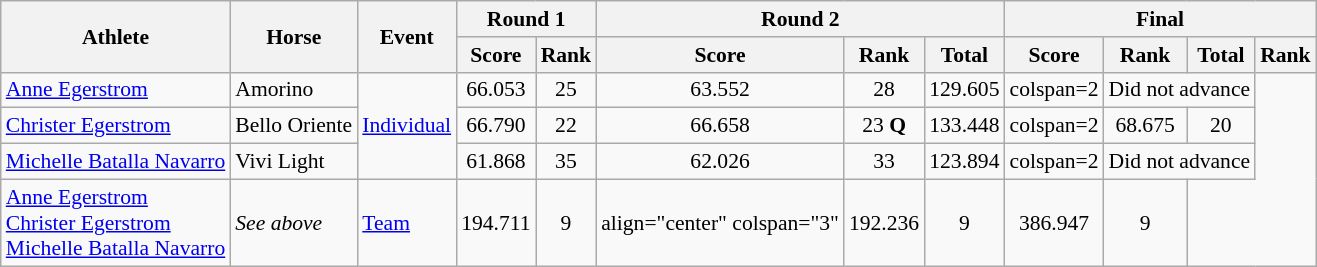<table class=wikitable style="font-size:90%">
<tr>
<th rowspan="2">Athlete</th>
<th rowspan="2">Horse</th>
<th rowspan="2">Event</th>
<th colspan="2">Round 1</th>
<th colspan="3">Round 2</th>
<th colspan="4">Final</th>
</tr>
<tr>
<th>Score</th>
<th>Rank</th>
<th>Score</th>
<th>Rank</th>
<th>Total</th>
<th>Score</th>
<th>Rank</th>
<th>Total</th>
<th>Rank</th>
</tr>
<tr align=center>
<td align=left><a href='#'>Anne Egerstrom</a></td>
<td align=left>Amorino</td>
<td align=left rowspan=3><a href='#'>Individual</a></td>
<td>66.053</td>
<td>25</td>
<td>63.552</td>
<td>28</td>
<td>129.605</td>
<td>colspan=2 </td>
<td colspan=2>Did not advance</td>
</tr>
<tr align=center>
<td align=left><a href='#'>Christer Egerstrom</a></td>
<td align=left>Bello Oriente</td>
<td>66.790</td>
<td>22</td>
<td>66.658</td>
<td>23 <strong>Q</strong></td>
<td>133.448</td>
<td>colspan=2 </td>
<td>68.675</td>
<td>20</td>
</tr>
<tr align=center>
<td align=left><a href='#'>Michelle Batalla Navarro</a></td>
<td align=left>Vivi Light</td>
<td>61.868</td>
<td>35</td>
<td>62.026</td>
<td>33</td>
<td>123.894</td>
<td>colspan=2 </td>
<td colspan=2>Did not advance</td>
</tr>
<tr align=center>
<td align=left><a href='#'>Anne Egerstrom</a><br><a href='#'>Christer Egerstrom</a><br><a href='#'>Michelle Batalla Navarro</a></td>
<td align=left><em>See above</em></td>
<td align=left><a href='#'>Team</a></td>
<td>194.711</td>
<td>9</td>
<td>align="center" colspan="3" </td>
<td>192.236</td>
<td>9</td>
<td>386.947</td>
<td>9</td>
</tr>
</table>
